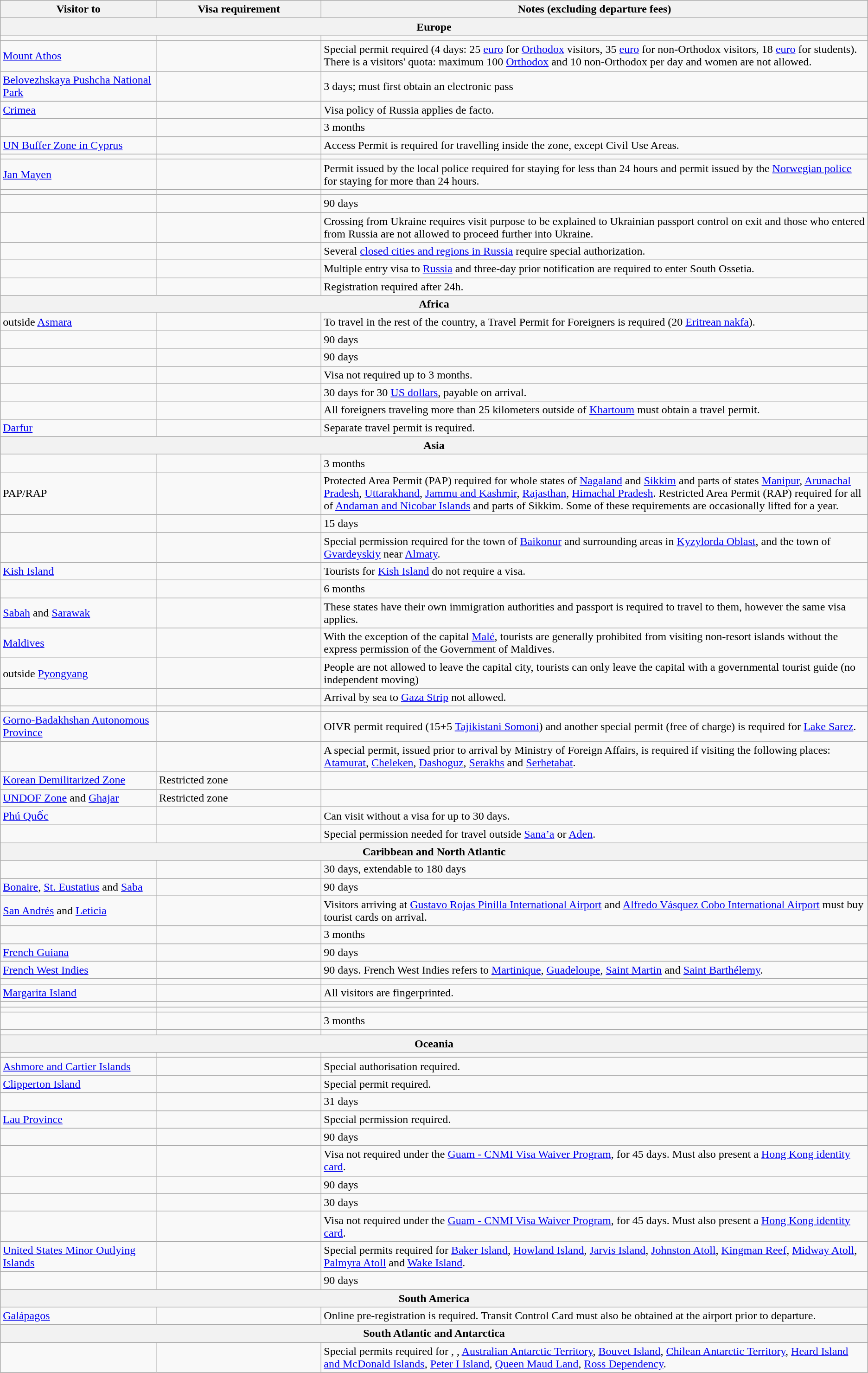<table class="wikitable" style="text-align: left; table-layout: fixed; ">
<tr>
<th width="18%">Visitor to</th>
<th width="19%">Visa requirement</th>
<th>Notes (excluding departure fees)</th>
</tr>
<tr>
<th colspan="3">Europe</th>
</tr>
<tr>
<td></td>
<td></td>
<td></td>
</tr>
<tr>
<td> <a href='#'>Mount Athos</a></td>
<td></td>
<td>Special permit required (4 days: 25 <a href='#'>euro</a> for <a href='#'>Orthodox</a> visitors, 35 <a href='#'>euro</a> for non-Orthodox visitors, 18 <a href='#'>euro</a> for students). There is a visitors' quota: maximum 100 <a href='#'>Orthodox</a> and 10 non-Orthodox per day and women are not allowed.</td>
</tr>
<tr>
<td> <a href='#'>Belovezhskaya Pushcha National Park</a></td>
<td></td>
<td>3 days; must first obtain an electronic pass</td>
</tr>
<tr>
<td> <a href='#'>Crimea</a></td>
<td></td>
<td>Visa policy of Russia applies de facto.</td>
</tr>
<tr>
<td></td>
<td></td>
<td>3 months</td>
</tr>
<tr>
<td> <a href='#'>UN Buffer Zone in Cyprus</a></td>
<td></td>
<td>Access Permit is required for travelling inside the zone, except Civil Use Areas.</td>
</tr>
<tr>
<td></td>
<td></td>
<td></td>
</tr>
<tr>
<td> <a href='#'>Jan Mayen</a></td>
<td></td>
<td>Permit issued by the local police required for staying for less than 24 hours and permit issued by the <a href='#'>Norwegian police</a> for staying for more than 24 hours.</td>
</tr>
<tr>
<td></td>
<td></td>
<td></td>
</tr>
<tr>
<td></td>
<td></td>
<td>90 days</td>
</tr>
<tr>
<td></td>
<td></td>
<td>Crossing from Ukraine requires visit purpose to be explained to Ukrainian passport control on exit and those who entered from Russia are not allowed to proceed further into Ukraine.</td>
</tr>
<tr>
<td></td>
<td></td>
<td>Several <a href='#'>closed cities and regions in Russia</a> require special authorization.</td>
</tr>
<tr>
<td></td>
<td></td>
<td>Multiple entry visa to <a href='#'>Russia</a> and three-day prior notification are required to enter South Ossetia.</td>
</tr>
<tr>
<td></td>
<td></td>
<td>Registration required after 24h.</td>
</tr>
<tr>
<th colspan="3">Africa</th>
</tr>
<tr>
<td> outside <a href='#'>Asmara</a></td>
<td></td>
<td>To travel in the rest of the country, a Travel Permit for Foreigners is required (20 <a href='#'>Eritrean nakfa</a>).</td>
</tr>
<tr>
<td></td>
<td></td>
<td>90 days</td>
</tr>
<tr>
<td></td>
<td></td>
<td>90 days</td>
</tr>
<tr>
<td></td>
<td></td>
<td>Visa not required up to 3 months.</td>
</tr>
<tr>
<td></td>
<td></td>
<td>30 days for 30 <a href='#'>US dollars</a>, payable on arrival.</td>
</tr>
<tr>
<td></td>
<td></td>
<td>All foreigners traveling more than 25 kilometers outside of <a href='#'>Khartoum</a> must obtain a travel permit.</td>
</tr>
<tr>
<td> <a href='#'>Darfur</a></td>
<td></td>
<td>Separate travel permit is required.</td>
</tr>
<tr>
<th colspan="3">Asia</th>
</tr>
<tr>
<td></td>
<td></td>
<td>3 months</td>
</tr>
<tr>
<td> PAP/RAP</td>
<td></td>
<td>Protected Area Permit (PAP) required for whole states of <a href='#'>Nagaland</a> and <a href='#'>Sikkim</a> and parts of states <a href='#'>Manipur</a>, <a href='#'>Arunachal Pradesh</a>, <a href='#'>Uttarakhand</a>, <a href='#'>Jammu and Kashmir</a>, <a href='#'>Rajasthan</a>, <a href='#'>Himachal Pradesh</a>. Restricted Area Permit (RAP) required for all of <a href='#'>Andaman and Nicobar Islands</a> and parts of Sikkim. Some of these requirements are occasionally lifted for a year.</td>
</tr>
<tr>
<td></td>
<td></td>
<td>15 days</td>
</tr>
<tr>
<td></td>
<td></td>
<td>Special permission required for the town of <a href='#'>Baikonur</a> and surrounding areas in <a href='#'>Kyzylorda Oblast</a>, and the town of <a href='#'>Gvardeyskiy</a> near <a href='#'>Almaty</a>.</td>
</tr>
<tr>
<td> <a href='#'>Kish Island</a></td>
<td></td>
<td>Tourists for <a href='#'>Kish Island</a> do not require a visa.</td>
</tr>
<tr>
<td></td>
<td></td>
<td>6 months</td>
</tr>
<tr>
<td> <a href='#'>Sabah</a> and <a href='#'>Sarawak</a></td>
<td></td>
<td>These states have their own immigration authorities and passport is required to travel to them, however the same visa applies.</td>
</tr>
<tr>
<td> <a href='#'>Maldives</a></td>
<td></td>
<td>With the exception of the capital <a href='#'>Malé</a>, tourists are generally prohibited from visiting non-resort islands without the express permission of the Government of Maldives.</td>
</tr>
<tr>
<td> outside <a href='#'>Pyongyang</a></td>
<td></td>
<td>People are not allowed to leave the capital city, tourists can only leave the capital with a governmental tourist guide (no independent moving)</td>
</tr>
<tr>
<td></td>
<td></td>
<td>Arrival by sea to <a href='#'>Gaza Strip</a> not allowed.</td>
</tr>
<tr>
<td></td>
<td></td>
<td></td>
</tr>
<tr>
<td> <a href='#'>Gorno-Badakhshan Autonomous Province</a></td>
<td></td>
<td>OIVR permit required (15+5 <a href='#'>Tajikistani Somoni</a>) and another special permit (free of charge) is required for <a href='#'>Lake Sarez</a>.</td>
</tr>
<tr>
<td></td>
<td></td>
<td>A special permit, issued prior to arrival by Ministry of Foreign Affairs, is required if visiting the following places: <a href='#'>Atamurat</a>, <a href='#'>Cheleken</a>, <a href='#'>Dashoguz</a>, <a href='#'>Serakhs</a> and <a href='#'>Serhetabat</a>.</td>
</tr>
<tr>
<td> <a href='#'>Korean Demilitarized Zone</a></td>
<td>Restricted zone</td>
<td></td>
</tr>
<tr>
<td> <a href='#'>UNDOF Zone</a> and <a href='#'>Ghajar</a></td>
<td>Restricted zone</td>
<td></td>
</tr>
<tr>
<td> <a href='#'>Phú Quốc</a></td>
<td></td>
<td>Can visit without a visa for up to 30 days.</td>
</tr>
<tr>
<td></td>
<td></td>
<td>Special permission needed for travel outside <a href='#'>Sana’a</a> or <a href='#'>Aden</a>.</td>
</tr>
<tr>
<th colspan="3">Caribbean and North Atlantic</th>
</tr>
<tr>
<td></td>
<td></td>
<td>30 days, extendable to 180 days</td>
</tr>
<tr>
<td> <a href='#'>Bonaire</a>, <a href='#'>St. Eustatius</a> and <a href='#'>Saba</a></td>
<td></td>
<td>90 days</td>
</tr>
<tr>
<td> <a href='#'>San Andrés</a> and <a href='#'>Leticia</a></td>
<td></td>
<td>Visitors arriving at <a href='#'>Gustavo Rojas Pinilla International Airport</a> and <a href='#'>Alfredo Vásquez Cobo International Airport</a> must buy tourist cards on arrival.</td>
</tr>
<tr>
<td></td>
<td></td>
<td>3 months</td>
</tr>
<tr>
<td> <a href='#'>French Guiana</a></td>
<td></td>
<td>90 days</td>
</tr>
<tr>
<td> <a href='#'>French West Indies</a></td>
<td></td>
<td>90 days. French West Indies refers to <a href='#'>Martinique</a>, <a href='#'>Guadeloupe</a>, <a href='#'>Saint Martin</a> and <a href='#'>Saint Barthélemy</a>.</td>
</tr>
<tr>
<td></td>
<td></td>
<td></td>
</tr>
<tr>
<td> <a href='#'>Margarita Island</a></td>
<td></td>
<td>All visitors are fingerprinted.</td>
</tr>
<tr>
<td></td>
<td></td>
<td></td>
</tr>
<tr>
<td></td>
<td></td>
<td></td>
</tr>
<tr>
<td></td>
<td></td>
<td>3 months</td>
</tr>
<tr>
<td></td>
<td></td>
<td></td>
</tr>
<tr>
<th colspan="3">Oceania</th>
</tr>
<tr>
<td></td>
<td></td>
<td></td>
</tr>
<tr>
<td> <a href='#'>Ashmore and Cartier Islands</a></td>
<td></td>
<td>Special authorisation required.</td>
</tr>
<tr>
<td> <a href='#'>Clipperton Island</a></td>
<td></td>
<td>Special permit required.</td>
</tr>
<tr>
<td></td>
<td></td>
<td>31 days</td>
</tr>
<tr>
<td> <a href='#'>Lau Province</a></td>
<td></td>
<td>Special permission required.</td>
</tr>
<tr>
<td></td>
<td></td>
<td>90 days</td>
</tr>
<tr>
<td></td>
<td></td>
<td>Visa not required under the <a href='#'>Guam - CNMI Visa Waiver Program</a>, for 45 days. Must also present a <a href='#'>Hong Kong identity card</a>.</td>
</tr>
<tr>
<td></td>
<td></td>
<td>90 days</td>
</tr>
<tr>
<td></td>
<td></td>
<td>30 days</td>
</tr>
<tr>
<td></td>
<td></td>
<td>Visa not required under the <a href='#'>Guam - CNMI Visa Waiver Program</a>, for 45 days. Must also present a <a href='#'>Hong Kong identity card</a>.</td>
</tr>
<tr>
<td> <a href='#'>United States Minor Outlying Islands</a></td>
<td></td>
<td>Special permits required for <a href='#'>Baker Island</a>, <a href='#'>Howland Island</a>, <a href='#'>Jarvis Island</a>, <a href='#'>Johnston Atoll</a>, <a href='#'>Kingman Reef</a>, <a href='#'>Midway Atoll</a>, <a href='#'>Palmyra Atoll</a> and <a href='#'>Wake Island</a>.</td>
</tr>
<tr>
<td></td>
<td></td>
<td>90 days</td>
</tr>
<tr>
<th colspan="3">South America</th>
</tr>
<tr>
<td> <a href='#'>Galápagos</a></td>
<td></td>
<td>Online pre-registration is required. Transit Control Card must also be obtained at the airport prior to departure.</td>
</tr>
<tr>
<th colspan="3">South Atlantic and Antarctica</th>
</tr>
<tr>
<td></td>
<td></td>
<td>Special permits required for , ,  <a href='#'>Australian Antarctic Territory</a>,  <a href='#'>Bouvet Island</a>,  <a href='#'>Chilean Antarctic Territory</a>,  <a href='#'>Heard Island and McDonald Islands</a>,  <a href='#'>Peter I Island</a>,  <a href='#'>Queen Maud Land</a>,  <a href='#'>Ross Dependency</a>.</td>
</tr>
</table>
